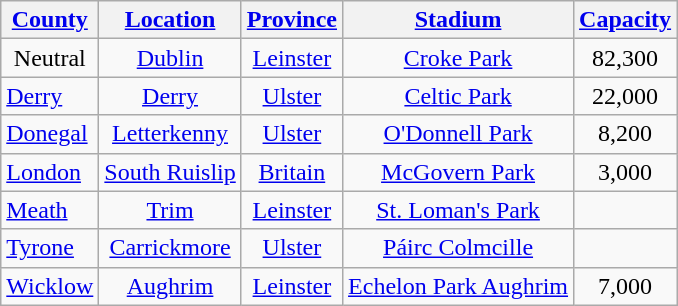<table class="wikitable sortable" style="text-align:center">
<tr>
<th><a href='#'>County</a></th>
<th><a href='#'>Location</a></th>
<th><a href='#'>Province</a></th>
<th><a href='#'>Stadium</a></th>
<th><a href='#'>Capacity</a></th>
</tr>
<tr>
<td>Neutral</td>
<td><a href='#'>Dublin</a></td>
<td><a href='#'>Leinster</a></td>
<td><a href='#'>Croke Park</a></td>
<td>82,300</td>
</tr>
<tr>
<td style="text-align:left"> <a href='#'>Derry</a></td>
<td><a href='#'>Derry</a></td>
<td><a href='#'>Ulster</a></td>
<td><a href='#'>Celtic Park</a></td>
<td>22,000</td>
</tr>
<tr>
<td style="text-align:left"> <a href='#'>Donegal</a></td>
<td><a href='#'>Letterkenny</a></td>
<td><a href='#'>Ulster</a></td>
<td><a href='#'>O'Donnell Park</a></td>
<td>8,200</td>
</tr>
<tr>
<td style="text-align:left"> <a href='#'>London</a></td>
<td><a href='#'>South Ruislip</a></td>
<td><a href='#'>Britain</a></td>
<td><a href='#'>McGovern Park</a></td>
<td>3,000</td>
</tr>
<tr>
<td style="text-align:left"> <a href='#'>Meath</a></td>
<td><a href='#'>Trim</a></td>
<td><a href='#'>Leinster</a></td>
<td><a href='#'>St. Loman's Park</a></td>
<td></td>
</tr>
<tr>
<td style="text-align:left"> <a href='#'>Tyrone</a></td>
<td><a href='#'>Carrickmore</a></td>
<td><a href='#'>Ulster</a></td>
<td><a href='#'>Páirc Colmcille</a></td>
<td></td>
</tr>
<tr>
<td style="text-align:left"> <a href='#'>Wicklow</a></td>
<td><a href='#'>Aughrim</a></td>
<td><a href='#'>Leinster</a></td>
<td><a href='#'>Echelon Park Aughrim</a></td>
<td>7,000</td>
</tr>
</table>
